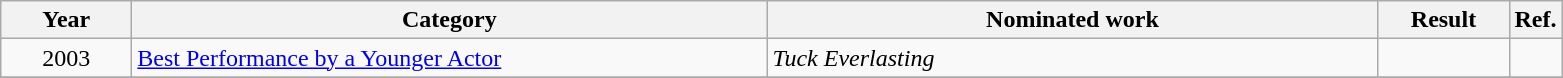<table class=wikitable>
<tr>
<th scope="col" style="width:5em;">Year</th>
<th scope="col" style="width:26em;">Category</th>
<th scope="col" style="width:25em;">Nominated work</th>
<th scope="col" style="width:5em;">Result</th>
<th>Ref.</th>
</tr>
<tr>
<td style="text-align:center;">2003</td>
<td><a href='#'>Best Performance by a Younger Actor</a></td>
<td><em>Tuck Everlasting</em></td>
<td></td>
<td style="text-align:center;"></td>
</tr>
<tr>
</tr>
</table>
